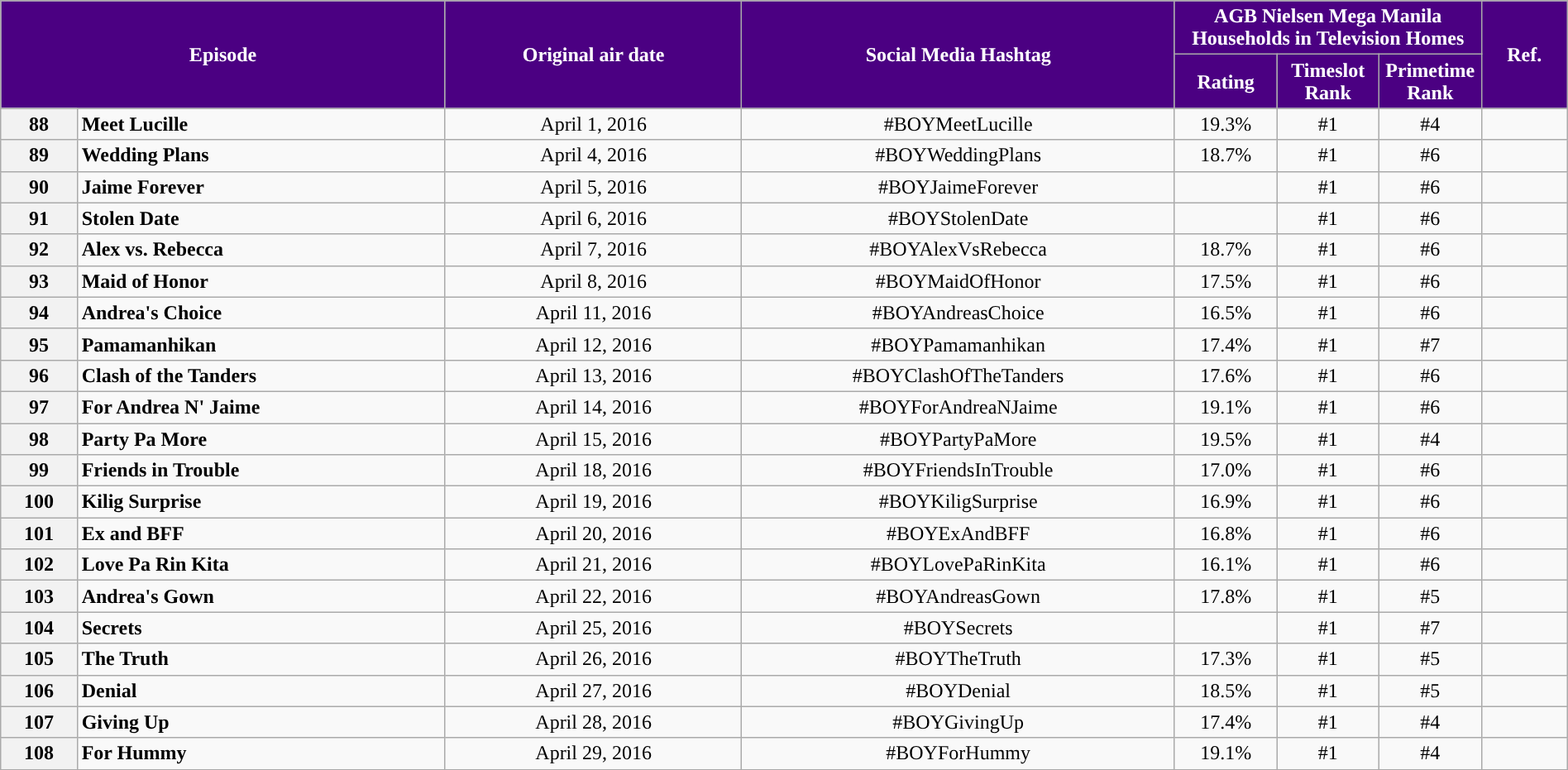<table class="wikitable" style="text-align:center; font-size:100%; line-height:18px;"  width="100%">
<tr>
<th colspan="2" rowspan="2" style="background-color:#4B0082; color:#ffffff;">Episode</th>
<th style="background:#4B0082; color:white" rowspan="2">Original air date</th>
<th style="background:#4B0082; color:white" rowspan="2">Social Media Hashtag</th>
<th style="background-color:#4B0082; color:#ffffff;" colspan="3">AGB Nielsen Mega Manila Households in Television Homes</th>
<th rowspan="2" style="background:#4B0082; color:white">Ref.</th>
</tr>
<tr style="text-align: center style=">
<th style="background-color:#4B0082; width:75px; color:#ffffff;">Rating</th>
<th style="background-color:#4B0082; width:75px; color:#ffffff;">Timeslot Rank</th>
<th style="background-color:#4B0082; width:75px; color:#ffffff;">Primetime Rank</th>
</tr>
<tr>
<th>88</th>
<td style="text-align: left;"><strong>Meet Lucille</strong></td>
<td>April 1, 2016</td>
<td>#BOYMeetLucille</td>
<td>19.3%</td>
<td>#1</td>
<td>#4</td>
<td></td>
</tr>
<tr>
<th>89</th>
<td style="text-align: left;"><strong>Wedding Plans</strong></td>
<td>April 4, 2016</td>
<td>#BOYWeddingPlans</td>
<td>18.7%</td>
<td>#1</td>
<td>#6</td>
<td></td>
</tr>
<tr>
<th>90</th>
<td style="text-align: left;"><strong>Jaime Forever</strong></td>
<td>April 5, 2016</td>
<td>#BOYJaimeForever</td>
<td></td>
<td>#1</td>
<td>#6</td>
<td></td>
</tr>
<tr>
<th>91</th>
<td style="text-align: left;"><strong>Stolen Date</strong></td>
<td>April 6, 2016</td>
<td>#BOYStolenDate</td>
<td></td>
<td>#1</td>
<td>#6</td>
<td></td>
</tr>
<tr>
<th>92</th>
<td style="text-align: left;"><strong>Alex vs. Rebecca</strong></td>
<td>April 7, 2016</td>
<td>#BOYAlexVsRebecca</td>
<td>18.7%</td>
<td>#1</td>
<td>#6</td>
<td></td>
</tr>
<tr>
<th>93</th>
<td style="text-align: left;"><strong>Maid of Honor</strong></td>
<td>April 8, 2016</td>
<td>#BOYMaidOfHonor</td>
<td>17.5%</td>
<td>#1</td>
<td>#6</td>
<td></td>
</tr>
<tr>
<th>94</th>
<td style="text-align: left;"><strong>Andrea's Choice</strong></td>
<td>April 11, 2016</td>
<td>#BOYAndreasChoice</td>
<td>16.5%</td>
<td>#1</td>
<td>#6</td>
<td></td>
</tr>
<tr>
<th>95</th>
<td style="text-align: left;"><strong>Pamamanhikan</strong></td>
<td>April 12, 2016</td>
<td>#BOYPamamanhikan</td>
<td>17.4%</td>
<td>#1</td>
<td>#7</td>
<td></td>
</tr>
<tr>
<th>96</th>
<td style="text-align: left;"><strong>Clash of the Tanders</strong></td>
<td>April 13, 2016</td>
<td>#BOYClashOfTheTanders</td>
<td>17.6%</td>
<td>#1</td>
<td>#6</td>
<td></td>
</tr>
<tr>
<th>97</th>
<td style="text-align: left;"><strong>For Andrea N' Jaime</strong></td>
<td>April 14, 2016</td>
<td>#BOYForAndreaNJaime</td>
<td>19.1%</td>
<td>#1</td>
<td>#6</td>
<td></td>
</tr>
<tr>
<th>98</th>
<td style="text-align: left;"><strong>Party Pa More</strong></td>
<td>April 15, 2016</td>
<td>#BOYPartyPaMore</td>
<td>19.5%</td>
<td>#1</td>
<td>#4</td>
<td></td>
</tr>
<tr>
<th>99</th>
<td style="text-align: left;"><strong>Friends in Trouble</strong></td>
<td>April 18, 2016</td>
<td>#BOYFriendsInTrouble</td>
<td>17.0%</td>
<td>#1</td>
<td>#6</td>
<td></td>
</tr>
<tr>
<th>100</th>
<td style="text-align: left;"><strong>Kilig Surprise</strong></td>
<td>April 19, 2016</td>
<td>#BOYKiligSurprise</td>
<td>16.9%</td>
<td>#1</td>
<td>#6</td>
<td></td>
</tr>
<tr>
<th>101</th>
<td style="text-align: left;"><strong>Ex and BFF</strong></td>
<td>April 20, 2016</td>
<td>#BOYExAndBFF</td>
<td>16.8%</td>
<td>#1</td>
<td>#6</td>
<td></td>
</tr>
<tr>
<th>102</th>
<td style="text-align: left;"><strong>Love Pa Rin Kita</strong></td>
<td>April 21, 2016</td>
<td>#BOYLovePaRinKita</td>
<td>16.1%</td>
<td>#1</td>
<td>#6</td>
<td></td>
</tr>
<tr>
<th>103</th>
<td style="text-align: left;"><strong>Andrea's Gown</strong></td>
<td>April 22, 2016</td>
<td>#BOYAndreasGown</td>
<td>17.8%</td>
<td>#1</td>
<td>#5</td>
<td></td>
</tr>
<tr>
<th>104</th>
<td style="text-align: left;"><strong>Secrets</strong></td>
<td>April 25, 2016</td>
<td>#BOYSecrets</td>
<td></td>
<td>#1</td>
<td>#7</td>
<td></td>
</tr>
<tr>
<th>105</th>
<td style="text-align: left;"><strong>The Truth</strong></td>
<td>April 26, 2016</td>
<td>#BOYTheTruth</td>
<td>17.3%</td>
<td>#1</td>
<td>#5</td>
<td></td>
</tr>
<tr>
<th>106</th>
<td style="text-align: left;"><strong>Denial</strong></td>
<td>April 27, 2016</td>
<td>#BOYDenial</td>
<td>18.5%</td>
<td>#1</td>
<td>#5</td>
<td></td>
</tr>
<tr>
<th>107</th>
<td style="text-align: left;"><strong>Giving Up</strong></td>
<td>April 28, 2016</td>
<td>#BOYGivingUp</td>
<td>17.4%</td>
<td>#1</td>
<td>#4</td>
<td></td>
</tr>
<tr>
<th>108</th>
<td style="text-align: left;"><strong>For Hummy</strong></td>
<td>April 29, 2016</td>
<td>#BOYForHummy</td>
<td>19.1%</td>
<td>#1</td>
<td>#4</td>
<td></td>
</tr>
<tr>
</tr>
</table>
